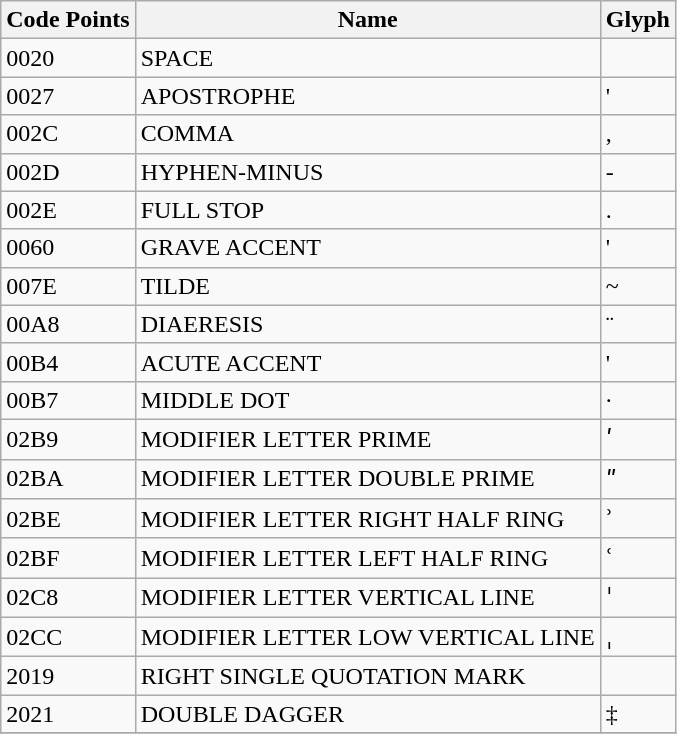<table class="wikitable zebra mw-collapsible mw-collapsed">
<tr>
<th>Code Points</th>
<th>Name</th>
<th>Glyph</th>
</tr>
<tr>
<td>0020</td>
<td>SPACE</td>
<td></td>
</tr>
<tr>
<td>0027</td>
<td>APOSTROPHE</td>
<td>'</td>
</tr>
<tr>
<td>002C</td>
<td>COMMA</td>
<td>,</td>
</tr>
<tr>
<td>002D</td>
<td>HYPHEN-MINUS</td>
<td>-</td>
</tr>
<tr>
<td>002E</td>
<td>FULL STOP</td>
<td>.</td>
</tr>
<tr>
<td>0060</td>
<td>GRAVE ACCENT</td>
<td>'</td>
</tr>
<tr>
<td>007E</td>
<td>TILDE</td>
<td>~</td>
</tr>
<tr>
<td>00A8</td>
<td>DIAERESIS</td>
<td>¨</td>
</tr>
<tr>
<td>00B4</td>
<td>ACUTE ACCENT</td>
<td>'</td>
</tr>
<tr>
<td>00B7</td>
<td>MIDDLE DOT</td>
<td>·</td>
</tr>
<tr>
<td>02B9</td>
<td>MODIFIER LETTER PRIME</td>
<td>ʹ</td>
</tr>
<tr>
<td>02BA</td>
<td>MODIFIER LETTER DOUBLE PRIME</td>
<td>ʺ</td>
</tr>
<tr>
<td>02BE</td>
<td>MODIFIER LETTER RIGHT HALF RING</td>
<td>ʾ</td>
</tr>
<tr>
<td>02BF</td>
<td>MODIFIER LETTER LEFT HALF RING</td>
<td>ʿ</td>
</tr>
<tr>
<td>02C8</td>
<td>MODIFIER LETTER VERTICAL LINE</td>
<td>ˈ</td>
</tr>
<tr>
<td>02CC</td>
<td>MODIFIER LETTER LOW VERTICAL LINE</td>
<td>ˌ</td>
</tr>
<tr>
<td>2019</td>
<td>RIGHT SINGLE QUOTATION MARK</td>
<td></td>
</tr>
<tr>
<td>2021</td>
<td>DOUBLE DAGGER</td>
<td>‡</td>
</tr>
<tr>
</tr>
<tr>
</tr>
</table>
